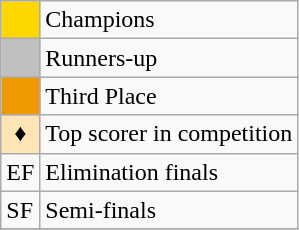<table class="wikitable">
<tr>
<td style="background:gold"></td>
<td>Champions</td>
</tr>
<tr>
<td style="background:silver"></td>
<td>Runners-up</td>
</tr>
<tr>
<td style="background:#e90"></td>
<td>Third Place</td>
</tr>
<tr>
<td style="background:#FFE4B5; text-align:center">♦</td>
<td>Top scorer in competition</td>
</tr>
<tr>
<td>EF</td>
<td>Elimination finals</td>
</tr>
<tr>
<td>SF</td>
<td>Semi-finals</td>
</tr>
<tr>
</tr>
</table>
